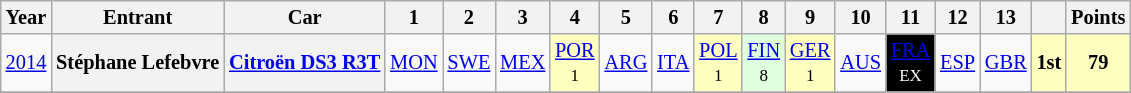<table class="wikitable" style="text-align:center; font-size:85%">
<tr>
<th>Year</th>
<th>Entrant</th>
<th>Car</th>
<th>1</th>
<th>2</th>
<th>3</th>
<th>4</th>
<th>5</th>
<th>6</th>
<th>7</th>
<th>8</th>
<th>9</th>
<th>10</th>
<th>11</th>
<th>12</th>
<th>13</th>
<th></th>
<th>Points</th>
</tr>
<tr>
<td><a href='#'>2014</a></td>
<th nowrap>Stéphane Lefebvre</th>
<th nowrap><a href='#'>Citroën DS3 R3T</a></th>
<td><a href='#'>MON</a></td>
<td><a href='#'>SWE</a></td>
<td><a href='#'>MEX</a></td>
<td style="background:#FFFFBF;"><a href='#'>POR</a><br><small>1</small></td>
<td><a href='#'>ARG</a></td>
<td><a href='#'>ITA</a></td>
<td style="background:#FFFFBF;"><a href='#'>POL</a><br><small>1</small></td>
<td style="background:#DFFFDF;"><a href='#'>FIN</a><br><small>8</small></td>
<td style="background:#FFFFBF;"><a href='#'>GER</a><br><small>1</small></td>
<td><a href='#'>AUS</a></td>
<td style="background:#000000; color:white"><a href='#'><span>FRA</span></a><br><small>EX</small></td>
<td><a href='#'>ESP</a></td>
<td><a href='#'>GBR</a></td>
<th style="background:#FFFFBF;"><strong>1st</strong></th>
<th style="background:#FFFFBF;"><strong>79</strong></th>
</tr>
<tr>
</tr>
</table>
